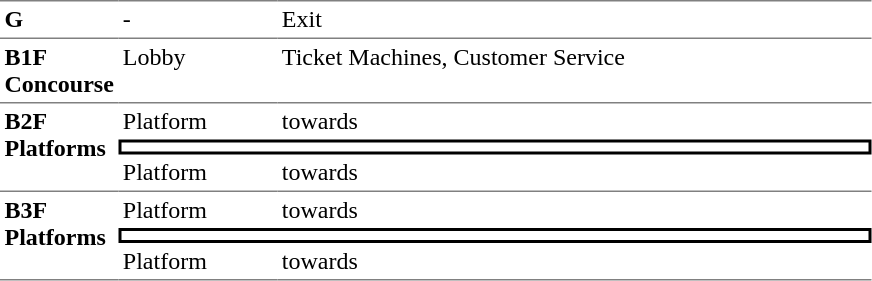<table table border=0 cellspacing=0 cellpadding=3>
<tr>
<td style="border-top:solid 1px gray;" width=50 valign=top><strong>G</strong></td>
<td style="border-top:solid 1px gray;" width=100 valign=top>-</td>
<td style="border-top:solid 1px gray;" width=390 valign=top>Exit</td>
</tr>
<tr>
<td style="border-bottom:solid 1px gray; border-top:solid 1px gray;" valign=top width=50><strong>B1F<br>Concourse</strong></td>
<td style="border-bottom:solid 1px gray; border-top:solid 1px gray;" valign=top width=100>Lobby</td>
<td style="border-bottom:solid 1px gray; border-top:solid 1px gray;" valign=top width=390>Ticket Machines, Customer Service</td>
</tr>
<tr>
<td style="border-bottom:solid 1px gray;" rowspan=3 valign=top><strong>B2F<br> Platforms</strong></td>
<td>Platform </td>
<td>  towards  </td>
</tr>
<tr>
<td style="border-right:solid 2px black;border-left:solid 2px black;border-top:solid 2px black;border-bottom:solid 2px black;text-align:center;" colspan=2></td>
</tr>
<tr>
<td style="border-bottom:solid 1px gray;">Platform </td>
<td style="border-bottom:solid 1px gray;">  towards   </td>
</tr>
<tr>
<td style="border-bottom:solid 1px gray;" rowspan=4 valign=top><strong>B3F<br> Platforms</strong></td>
<td>Platform </td>
<td>  towards  </td>
</tr>
<tr>
<td style="border-right:solid 2px black;border-left:solid 2px black;border-top:solid 2px black;border-bottom:solid 2px black;text-align:center;" colspan=2></td>
</tr>
<tr>
<td style="border-bottom:solid 1px gray;">Platform </td>
<td style="border-bottom:solid 1px gray;">  towards   </td>
</tr>
</table>
